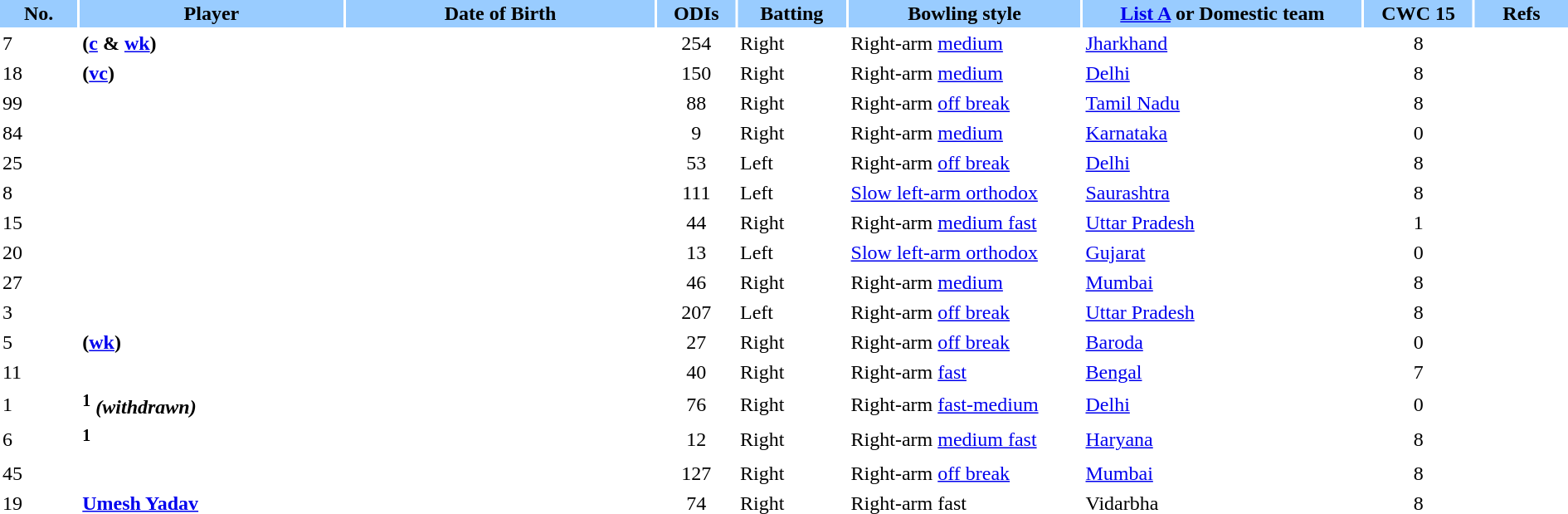<table class="sortable plainrowheaders" style="width:100%;" border="0" cellspacing="2" cellpadding="2">
<tr>
<th style="background-color:#99ccff;" scope="col" width=5%>No.</th>
<th style="background-color:#99ccff;" scope="col" width=17%>Player</th>
<th style="background-color:#99ccff;" scope="col" width=20%>Date of Birth</th>
<th style="background-color:#99ccff;" scope="col" width=5%>ODIs</th>
<th style="background-color:#99ccff;" scope="col" width=7%>Batting</th>
<th style="background-color:#99ccff;" scope="col" width=15%>Bowling style</th>
<th style="background-color:#99ccff;" scope="col" width=18%><a href='#'>List A</a> or Domestic team</th>
<th style="background-color:#99ccff;" scope="col" width=7%>CWC 15</th>
<th style="background-color:#99ccff;" scope="col" width=6% class="unsortable">Refs</th>
</tr>
<tr>
<td>7</td>
<th scope="row" align="left"> (<a href='#'>c</a> & <a href='#'>wk</a>)</th>
<td></td>
<td align="center">254</td>
<td>Right</td>
<td>Right-arm <a href='#'>medium</a></td>
<td><a href='#'>Jharkhand</a></td>
<td align="center">8</td>
<td align="center"></td>
</tr>
<tr>
<td>18</td>
<th scope="row" align="left"> (<a href='#'>vc</a>)</th>
<td></td>
<td align="center">150</td>
<td>Right</td>
<td>Right-arm <a href='#'>medium</a></td>
<td><a href='#'>Delhi</a></td>
<td align="center">8</td>
<td align="center"></td>
</tr>
<tr>
<td>99</td>
<th scope="row" align="left"></th>
<td></td>
<td align="center">88</td>
<td>Right</td>
<td>Right-arm <a href='#'>off break</a></td>
<td><a href='#'>Tamil Nadu</a></td>
<td align="center">8</td>
<td align="center"></td>
</tr>
<tr>
<td>84</td>
<th scope="row" align="left"></th>
<td></td>
<td align="center">9</td>
<td>Right</td>
<td>Right-arm <a href='#'>medium</a></td>
<td><a href='#'>Karnataka</a></td>
<td align="center">0</td>
<td align="center"></td>
</tr>
<tr>
<td>25</td>
<th scope="row" align="left"></th>
<td></td>
<td align="center">53</td>
<td>Left</td>
<td>Right-arm <a href='#'>off break</a></td>
<td><a href='#'>Delhi</a></td>
<td align="center">8</td>
<td align="center"></td>
</tr>
<tr>
<td>8</td>
<th scope="row" align="left"></th>
<td></td>
<td align="center">111</td>
<td>Left</td>
<td><a href='#'>Slow left-arm orthodox</a></td>
<td><a href='#'>Saurashtra</a></td>
<td align="center">8</td>
<td align="center"></td>
</tr>
<tr>
<td>15</td>
<th scope="row" align="left"></th>
<td></td>
<td align="center">44</td>
<td>Right</td>
<td>Right-arm <a href='#'>medium fast</a></td>
<td><a href='#'>Uttar Pradesh</a></td>
<td align="center">1</td>
<td align="center"></td>
</tr>
<tr>
<td>20</td>
<th scope="row" align="left"></th>
<td></td>
<td align="center">13</td>
<td>Left</td>
<td><a href='#'>Slow left-arm orthodox</a></td>
<td><a href='#'>Gujarat</a></td>
<td align="center">0</td>
<td align="center"></td>
</tr>
<tr>
<td>27</td>
<th scope="row" align="left"></th>
<td></td>
<td align="center">46</td>
<td>Right</td>
<td>Right-arm <a href='#'>medium</a></td>
<td><a href='#'>Mumbai</a></td>
<td align="center">8</td>
<td align="center"></td>
</tr>
<tr>
<td>3</td>
<th scope="row" align="left"></th>
<td></td>
<td align="center">207</td>
<td>Left</td>
<td>Right-arm <a href='#'>off break</a></td>
<td><a href='#'>Uttar Pradesh</a></td>
<td align="center">8</td>
<td align="center"></td>
</tr>
<tr>
<td>5</td>
<th scope="row" align="left"> (<a href='#'>wk</a>)</th>
<td></td>
<td align="center">27</td>
<td>Right</td>
<td>Right-arm <a href='#'>off break</a></td>
<td><a href='#'>Baroda</a></td>
<td align="center">0</td>
<td align="center"></td>
</tr>
<tr>
<td>11</td>
<th scope="row" align="left"></th>
<td></td>
<td align="center">40</td>
<td>Right</td>
<td>Right-arm <a href='#'>fast</a></td>
<td><a href='#'>Bengal</a></td>
<td align="center">7</td>
<td align="center"></td>
</tr>
<tr>
<td>1</td>
<th scope="row" align="left"><sup>1</sup> <em>(withdrawn)</em></th>
<td></td>
<td align="center">76</td>
<td>Right</td>
<td>Right-arm <a href='#'>fast-medium</a></td>
<td><a href='#'>Delhi</a></td>
<td align="center">0</td>
<td align="center"></td>
</tr>
<tr>
<td>6</td>
<th scope="row" align="left"><sup>1</sup></th>
<td></td>
<td align="center">12</td>
<td>Right</td>
<td>Right-arm <a href='#'>medium fast</a></td>
<td><a href='#'>Haryana</a></td>
<td align="center">8</td>
<td align="center"></td>
</tr>
<tr>
<td>45</td>
<th scope="row" align="left"></th>
<td></td>
<td align="center">127</td>
<td>Right</td>
<td>Right-arm <a href='#'>off break</a></td>
<td><a href='#'>Mumbai</a></td>
<td align="center">8</td>
<td align="center"></td>
</tr>
<tr>
<td>19</td>
<th scope="row" align="left"><a href='#'>Umesh Yadav</a></th>
<td></td>
<td align="center">74</td>
<td>Right</td>
<td>Right-arm fast</td>
<td>Vidarbha</td>
<td align="center">8</td>
<td align="center"></td>
</tr>
</table>
